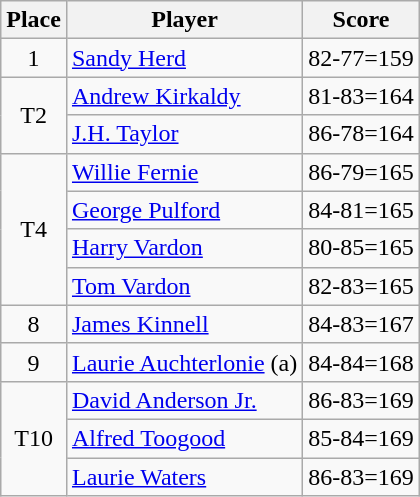<table class="wikitable">
<tr>
<th>Place</th>
<th>Player</th>
<th>Score</th>
</tr>
<tr>
<td align=center>1</td>
<td> <a href='#'>Sandy Herd</a></td>
<td>82-77=159</td>
</tr>
<tr>
<td rowspan=2 align=center>T2</td>
<td> <a href='#'>Andrew Kirkaldy</a></td>
<td>81-83=164</td>
</tr>
<tr>
<td> <a href='#'>J.H. Taylor</a></td>
<td>86-78=164</td>
</tr>
<tr>
<td rowspan=4 align=center>T4</td>
<td> <a href='#'>Willie Fernie</a></td>
<td>86-79=165</td>
</tr>
<tr>
<td> <a href='#'>George Pulford</a></td>
<td>84-81=165</td>
</tr>
<tr>
<td> <a href='#'>Harry Vardon</a></td>
<td>80-85=165</td>
</tr>
<tr>
<td> <a href='#'>Tom Vardon</a></td>
<td>82-83=165</td>
</tr>
<tr>
<td align=center>8</td>
<td> <a href='#'>James Kinnell</a></td>
<td>84-83=167</td>
</tr>
<tr>
<td align=center>9</td>
<td> <a href='#'>Laurie Auchterlonie</a> (a)</td>
<td>84-84=168</td>
</tr>
<tr>
<td rowspan=3 align=center>T10</td>
<td> <a href='#'>David Anderson Jr.</a></td>
<td>86-83=169</td>
</tr>
<tr>
<td> <a href='#'>Alfred Toogood</a></td>
<td>85-84=169</td>
</tr>
<tr>
<td> <a href='#'>Laurie Waters</a></td>
<td>86-83=169</td>
</tr>
</table>
